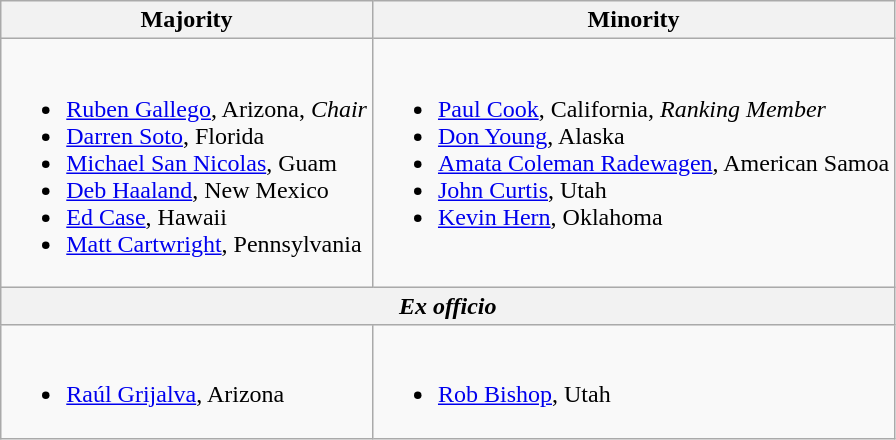<table class=wikitable>
<tr>
<th>Majority</th>
<th>Minority</th>
</tr>
<tr valign=top>
<td><br><ul><li><a href='#'>Ruben Gallego</a>, Arizona, <em>Chair</em></li><li><a href='#'>Darren Soto</a>, Florida</li><li><a href='#'>Michael San Nicolas</a>, Guam</li><li><a href='#'>Deb Haaland</a>, New Mexico</li><li><a href='#'>Ed Case</a>, Hawaii</li><li><a href='#'>Matt Cartwright</a>, Pennsylvania</li></ul></td>
<td><br><ul><li><a href='#'>Paul Cook</a>, California, <em>Ranking Member</em></li><li><a href='#'>Don Young</a>, Alaska</li><li><a href='#'>Amata Coleman Radewagen</a>, American Samoa</li><li><a href='#'>John Curtis</a>, Utah</li><li><a href='#'>Kevin Hern</a>, Oklahoma</li></ul></td>
</tr>
<tr>
<th colspan=2><em>Ex officio</em></th>
</tr>
<tr>
<td><br><ul><li><a href='#'>Raúl Grijalva</a>, Arizona</li></ul></td>
<td><br><ul><li><a href='#'>Rob Bishop</a>, Utah</li></ul></td>
</tr>
</table>
